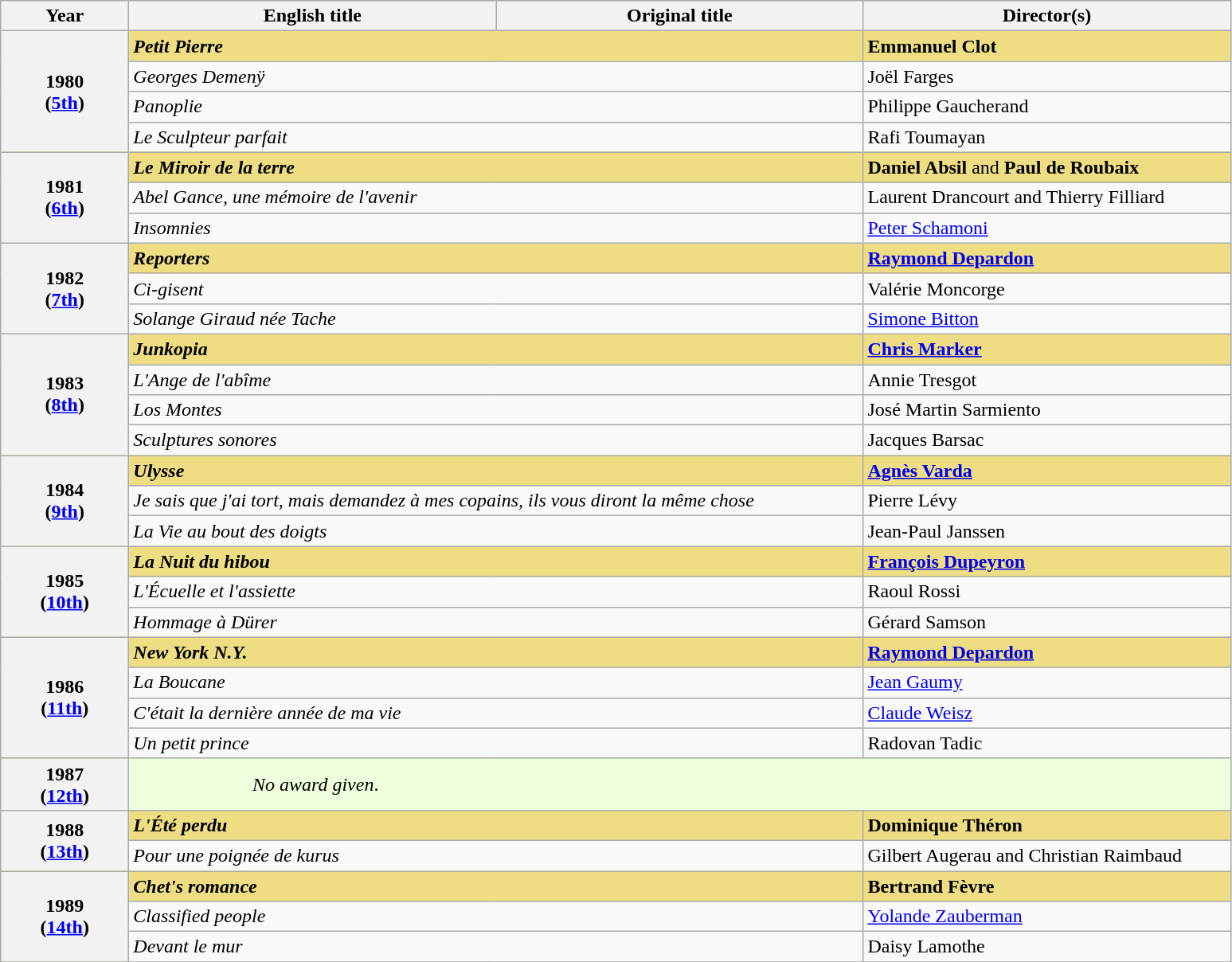<table class="wikitable">
<tr>
<th width="100">Year</th>
<th width="300">English title</th>
<th width="300">Original title</th>
<th width="300">Director(s)</th>
</tr>
<tr style="background:#eedd82;">
<th rowspan="4" align="center">1980<br>(<a href='#'>5th</a>)</th>
<td colspan="2"><strong><em>Petit Pierre</em></strong></td>
<td><strong>Emmanuel Clot</strong></td>
</tr>
<tr>
<td colspan="2"><em>Georges Demenÿ</em></td>
<td>Joël Farges</td>
</tr>
<tr>
<td colspan="2"><em>Panoplie</em></td>
<td>Philippe Gaucherand</td>
</tr>
<tr>
<td colspan="2"><em>Le Sculpteur parfait</em></td>
<td>Rafi Toumayan</td>
</tr>
<tr style="background:#eedd82;">
<th rowspan="3" align="center">1981<br>(<a href='#'>6th</a>)</th>
<td colspan="2"><strong><em>Le Miroir de la terre</em></strong></td>
<td><strong>Daniel Absil</strong> and <strong>Paul de Roubaix</strong></td>
</tr>
<tr>
<td colspan="2"><em>Abel Gance, une mémoire de l'avenir</em></td>
<td>Laurent Drancourt and Thierry Filliard</td>
</tr>
<tr>
<td colspan="2"><em>Insomnies</em></td>
<td><a href='#'>Peter Schamoni</a></td>
</tr>
<tr style="background:#eedd82;">
<th rowspan="3" align="center">1982<br>(<a href='#'>7th</a>)</th>
<td colspan="2"><strong><em>Reporters</em></strong></td>
<td><strong><a href='#'>Raymond Depardon</a></strong></td>
</tr>
<tr>
<td colspan="2"><em>Ci-gisent</em></td>
<td>Valérie Moncorge</td>
</tr>
<tr>
<td colspan="2"><em>Solange Giraud née Tache</em></td>
<td><a href='#'>Simone Bitton</a></td>
</tr>
<tr style="background:#eedd82;">
<th rowspan="4" align="center">1983<br>(<a href='#'>8th</a>)</th>
<td colspan="2"><strong><em>Junkopia</em></strong></td>
<td><strong><a href='#'>Chris Marker</a></strong></td>
</tr>
<tr>
<td colspan="2"><em>L'Ange de l'abîme</em></td>
<td>Annie Tresgot</td>
</tr>
<tr>
<td colspan="2"><em>Los Montes</em></td>
<td>José Martin Sarmiento</td>
</tr>
<tr>
<td colspan="2"><em>Sculptures sonores</em></td>
<td>Jacques Barsac</td>
</tr>
<tr style="background:#eedd82;">
<th rowspan="3" align="center">1984<br>(<a href='#'>9th</a>)</th>
<td colspan="2"><strong><em>Ulysse</em></strong></td>
<td><strong><a href='#'>Agnès Varda</a></strong></td>
</tr>
<tr>
<td colspan="2"><em>Je sais que j'ai tort, mais demandez à mes copains, ils vous diront la même chose</em></td>
<td>Pierre Lévy</td>
</tr>
<tr>
<td colspan="2"><em>La Vie au bout des doigts</em></td>
<td>Jean-Paul Janssen</td>
</tr>
<tr style="background:#eedd82;">
<th rowspan="3" align="center">1985<br>(<a href='#'>10th</a>)</th>
<td colspan="2"><strong><em>La Nuit du hibou</em></strong></td>
<td><strong><a href='#'>François Dupeyron</a></strong></td>
</tr>
<tr>
<td colspan="2"><em>L'Écuelle et l'assiette</em></td>
<td>Raoul Rossi</td>
</tr>
<tr>
<td colspan="2"><em>Hommage à Dürer</em></td>
<td>Gérard Samson</td>
</tr>
<tr style="background:#eedd82;">
<th rowspan="4" align="center">1986<br>(<a href='#'>11th</a>)</th>
<td colspan="2"><strong><em>New York N.Y.</em></strong></td>
<td><strong><a href='#'>Raymond Depardon</a></strong></td>
</tr>
<tr>
<td colspan="2"><em>La Boucane</em></td>
<td><a href='#'>Jean Gaumy</a></td>
</tr>
<tr>
<td colspan="2"><em>C'était la dernière année de ma vie</em></td>
<td><a href='#'>Claude Weisz</a></td>
</tr>
<tr>
<td colspan="2"><em>Un petit prince</em></td>
<td>Radovan Tadic</td>
</tr>
<tr style="background:#eedd82;">
<th rowspan="1" align="center">1987<br>(<a href='#'>12th</a>)</th>
<td colspan="3" style="background-color:#EFD; padding-left:10%" data-sort-value="ω"><em>No award given</em>.</td>
</tr>
<tr style="background:#eedd82;">
<th rowspan="2" align="center">1988<br>(<a href='#'>13th</a>)</th>
<td colspan="2"><strong><em>L'Été perdu</em></strong></td>
<td><strong>Dominique Théron</strong></td>
</tr>
<tr>
<td colspan="2"><em>Pour une poignée de kurus</em></td>
<td>Gilbert Augerau and Christian Raimbaud</td>
</tr>
<tr style="background:#eedd82;">
<th rowspan="3" align="center">1989<br>(<a href='#'>14th</a>)</th>
<td colspan="2"><strong><em>Chet's romance</em></strong></td>
<td><strong>Bertrand Fèvre</strong></td>
</tr>
<tr>
<td colspan="2"><em>Classified people</em></td>
<td><a href='#'>Yolande Zauberman</a></td>
</tr>
<tr>
<td colspan="2"><em>Devant le mur</em></td>
<td>Daisy Lamothe</td>
</tr>
<tr>
</tr>
</table>
